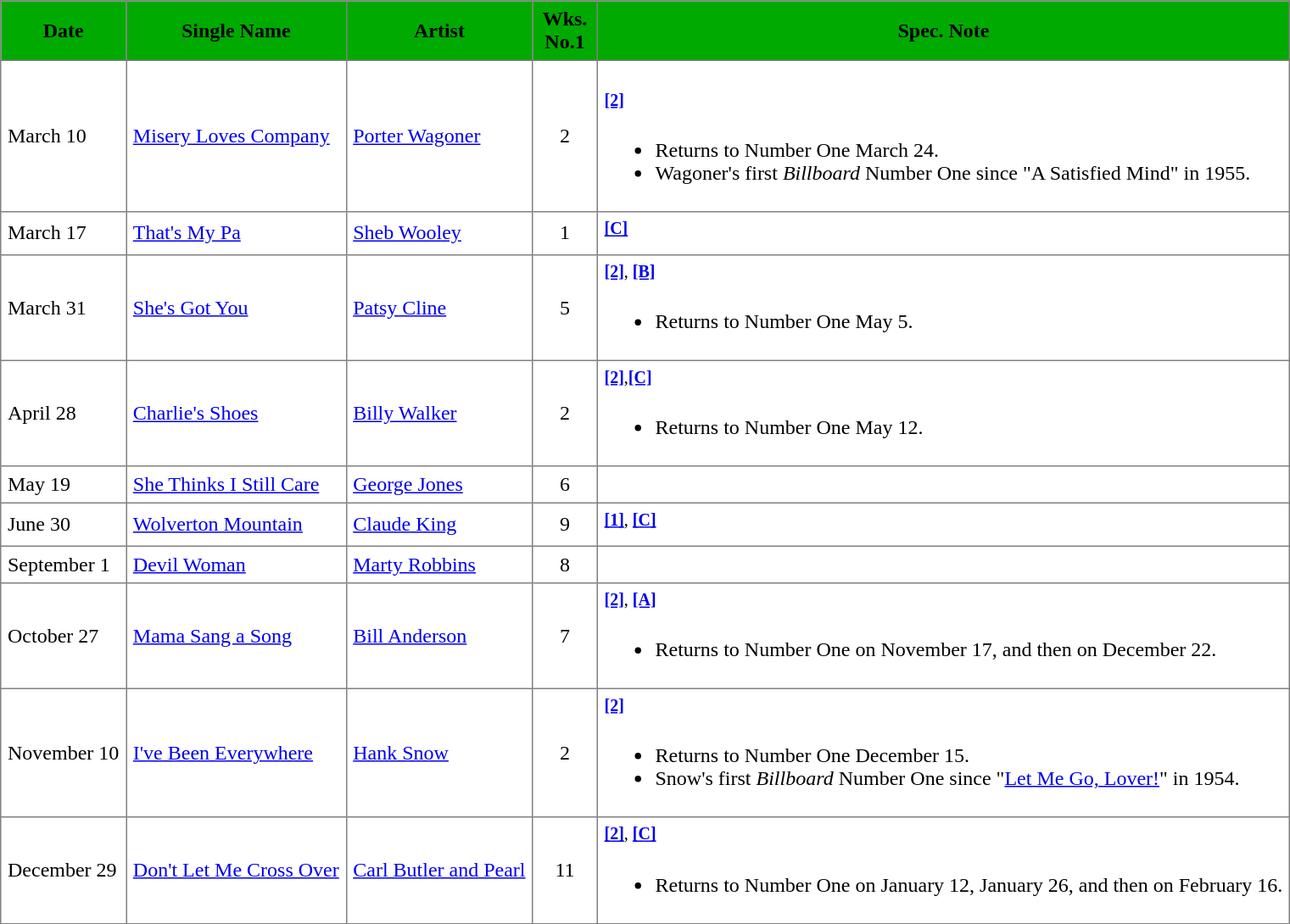<table border="1" cellpadding="5" cellspacing="1" style="border-collapse: collapse">
<tr style="background:#00AA00">
<th>Date</th>
<th>Single Name</th>
<th>Artist</th>
<th width="40">Wks. No.1</th>
<th>Spec. Note</th>
</tr>
<tr>
<td>March 10</td>
<td><a href='#'>Misery Loves Company</a></td>
<td><a href='#'>Porter Wagoner</a></td>
<td align="center">2</td>
<td><br><sup><a href='#'><strong>[2]</strong></a></sup><ul><li>Returns to Number One March 24.</li><li>Wagoner's first <em>Billboard</em> Number One since "A Satisfied Mind" in 1955.</li></ul></td>
</tr>
<tr>
<td>March 17</td>
<td><a href='#'>That's My Pa</a></td>
<td><a href='#'>Sheb Wooley</a></td>
<td align="center">1</td>
<td><sup><a href='#'><strong>[C]</strong></a></sup></td>
</tr>
<tr>
<td>March 31</td>
<td><a href='#'>She's Got You</a></td>
<td><a href='#'>Patsy Cline</a></td>
<td align="center">5</td>
<td><sup><a href='#'><strong>[2]</strong></a>, <a href='#'><strong>[B]</strong></a></sup><br><ul><li>Returns to Number One May 5.</li></ul></td>
</tr>
<tr>
<td>April 28</td>
<td><a href='#'>Charlie's Shoes</a></td>
<td><a href='#'>Billy Walker</a></td>
<td align="center">2</td>
<td><sup><a href='#'><strong>[2]</strong></a>,<a href='#'><strong>[C]</strong></a></sup><br><ul><li>Returns to Number One May 12.</li></ul></td>
</tr>
<tr>
<td>May 19</td>
<td><a href='#'>She Thinks I Still Care</a></td>
<td><a href='#'>George Jones</a></td>
<td align="center">6</td>
<td></td>
</tr>
<tr>
<td>June 30</td>
<td><a href='#'>Wolverton Mountain</a></td>
<td><a href='#'>Claude King</a></td>
<td align="center">9</td>
<td><sup><a href='#'><strong>[1]</strong></a>, <a href='#'><strong>[C]</strong></a></sup></td>
</tr>
<tr>
<td>September 1</td>
<td><a href='#'>Devil Woman</a></td>
<td><a href='#'>Marty Robbins</a></td>
<td align="center">8</td>
<td></td>
</tr>
<tr>
<td>October 27</td>
<td><a href='#'>Mama Sang a Song</a></td>
<td><a href='#'>Bill Anderson</a></td>
<td align="center">7</td>
<td><sup><a href='#'><strong>[2]</strong></a>, <a href='#'><strong>[A]</strong></a></sup><br><ul><li>Returns to Number One on November 17, and then on December 22.</li></ul></td>
</tr>
<tr>
<td>November 10</td>
<td><a href='#'>I've Been Everywhere</a></td>
<td><a href='#'>Hank Snow</a></td>
<td align="center">2</td>
<td><sup><a href='#'><strong>[2]</strong></a></sup><br><ul><li>Returns to Number One December 15.</li><li>Snow's first <em>Billboard</em> Number One since "<a href='#'>Let Me Go, Lover!</a>" in 1954.</li></ul></td>
</tr>
<tr>
<td>December 29</td>
<td><a href='#'>Don't Let Me Cross Over</a></td>
<td><a href='#'>Carl Butler and Pearl</a></td>
<td align="center">11</td>
<td><sup><a href='#'><strong>[2]</strong></a>, <a href='#'><strong>[C]</strong></a></sup><br><ul><li>Returns to Number One on January 12, January 26, and then on February 16.</li></ul></td>
</tr>
</table>
